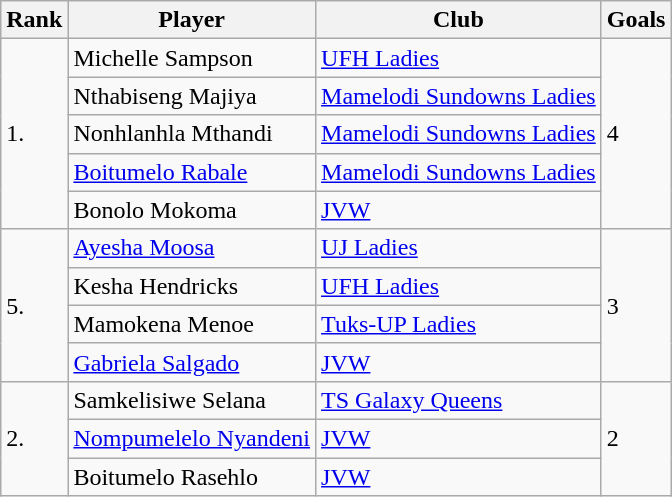<table class="wikitable">
<tr>
<th>Rank</th>
<th>Player</th>
<th>Club</th>
<th>Goals</th>
</tr>
<tr>
<td rowspan="5">1.</td>
<td align="left">Michelle Sampson</td>
<td align="left"><a href='#'>UFH Ladies</a></td>
<td rowspan="5">4</td>
</tr>
<tr>
<td>Nthabiseng Majiya</td>
<td><a href='#'>Mamelodi Sundowns Ladies</a></td>
</tr>
<tr>
<td>Nonhlanhla Mthandi</td>
<td><a href='#'>Mamelodi Sundowns Ladies</a></td>
</tr>
<tr>
<td align="left"><a href='#'>Boitumelo Rabale</a></td>
<td align="left"><a href='#'>Mamelodi Sundowns Ladies</a></td>
</tr>
<tr>
<td>Bonolo Mokoma</td>
<td><a href='#'>JVW</a></td>
</tr>
<tr>
<td rowspan="4">5.</td>
<td align="left"><a href='#'>Ayesha Moosa</a></td>
<td align="left"><a href='#'>UJ Ladies</a></td>
<td rowspan="4">3</td>
</tr>
<tr>
<td>Kesha Hendricks</td>
<td><a href='#'>UFH Ladies</a></td>
</tr>
<tr>
<td>Mamokena Menoe</td>
<td><a href='#'>Tuks-UP Ladies</a></td>
</tr>
<tr>
<td align="left"><a href='#'>Gabriela Salgado</a></td>
<td align="left"><a href='#'>JVW</a></td>
</tr>
<tr>
<td rowspan="3">2.</td>
<td align="left">Samkelisiwe Selana</td>
<td align="left"><a href='#'>TS Galaxy Queens</a></td>
<td rowspan="3">2</td>
</tr>
<tr>
<td align="left"><a href='#'>Nompumelelo Nyandeni</a></td>
<td align="left"><a href='#'>JVW</a></td>
</tr>
<tr>
<td align="left">Boitumelo Rasehlo</td>
<td align="left"><a href='#'>JVW</a></td>
</tr>
</table>
